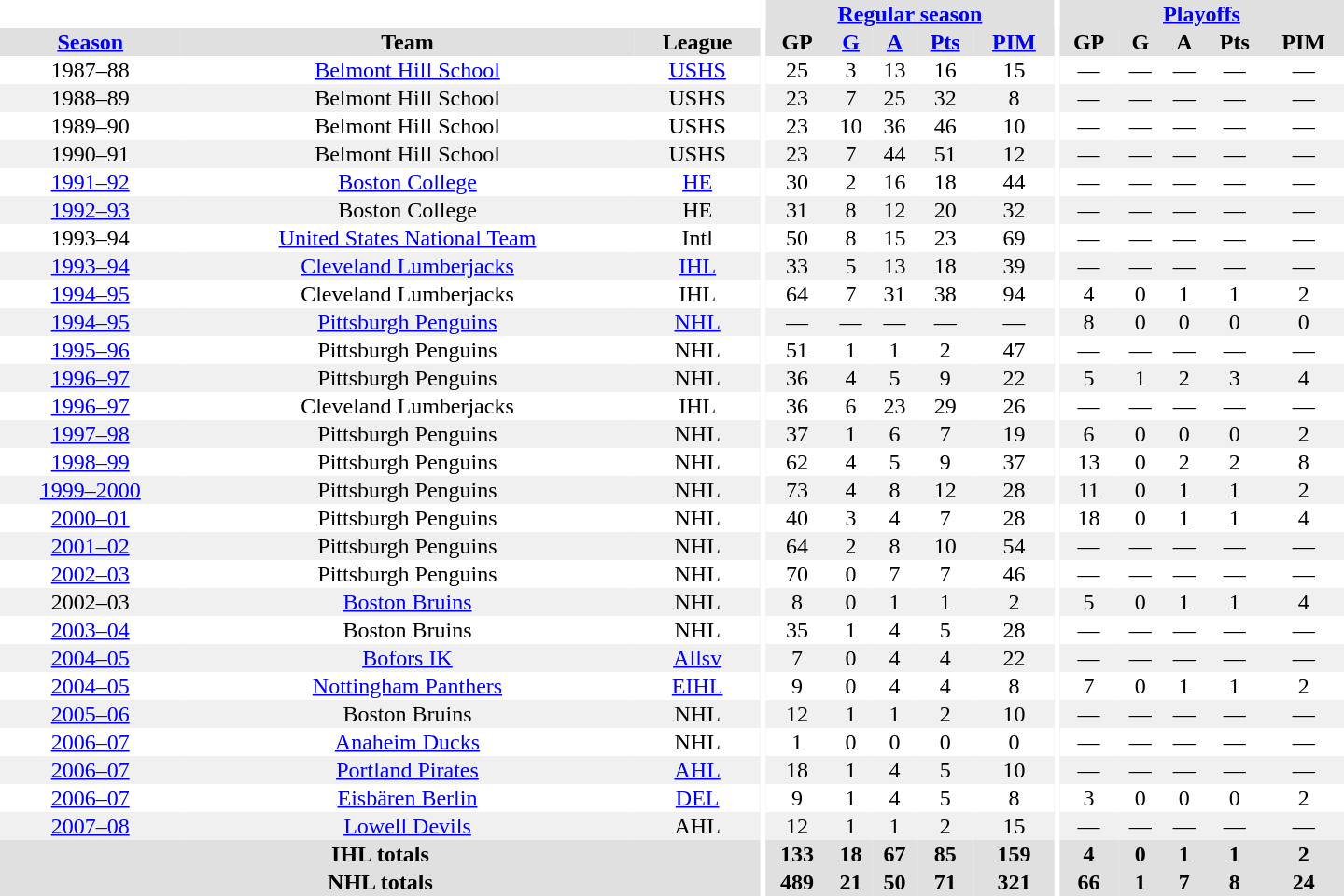<table border="0" cellpadding="1" cellspacing="0" style="text-align:center; width:60em">
<tr bgcolor="#e0e0e0">
<th colspan="3" bgcolor="#ffffff"></th>
<th rowspan="99" bgcolor="#ffffff"></th>
<th colspan="5"><a href='#'>Regular season</a></th>
<th rowspan="99" bgcolor="#ffffff"></th>
<th colspan="5"><a href='#'>Playoffs</a></th>
</tr>
<tr bgcolor="#e0e0e0">
<th><a href='#'>Season</a></th>
<th>Team</th>
<th>League</th>
<th>GP</th>
<th><a href='#'>G</a></th>
<th><a href='#'>A</a></th>
<th><a href='#'>Pts</a></th>
<th><a href='#'>PIM</a></th>
<th>GP</th>
<th>G</th>
<th>A</th>
<th>Pts</th>
<th>PIM</th>
</tr>
<tr>
<td>1987–88</td>
<td><a href='#'>Belmont Hill School</a></td>
<td><a href='#'>USHS</a></td>
<td>25</td>
<td>3</td>
<td>13</td>
<td>16</td>
<td>15</td>
<td>—</td>
<td>—</td>
<td>—</td>
<td>—</td>
<td>—</td>
</tr>
<tr bgcolor="#f0f0f0">
<td>1988–89</td>
<td>Belmont Hill School</td>
<td>USHS</td>
<td>23</td>
<td>7</td>
<td>25</td>
<td>32</td>
<td>8</td>
<td>—</td>
<td>—</td>
<td>—</td>
<td>—</td>
<td>—</td>
</tr>
<tr>
<td>1989–90</td>
<td>Belmont Hill School</td>
<td>USHS</td>
<td>23</td>
<td>10</td>
<td>36</td>
<td>46</td>
<td>10</td>
<td>—</td>
<td>—</td>
<td>—</td>
<td>—</td>
<td>—</td>
</tr>
<tr bgcolor="#f0f0f0">
<td>1990–91</td>
<td>Belmont Hill School</td>
<td>USHS</td>
<td>23</td>
<td>7</td>
<td>44</td>
<td>51</td>
<td>12</td>
<td>—</td>
<td>—</td>
<td>—</td>
<td>—</td>
<td>—</td>
</tr>
<tr>
<td><a href='#'>1991–92</a></td>
<td><a href='#'>Boston College</a></td>
<td><a href='#'>HE</a></td>
<td>30</td>
<td>2</td>
<td>16</td>
<td>18</td>
<td>44</td>
<td>—</td>
<td>—</td>
<td>—</td>
<td>—</td>
<td>—</td>
</tr>
<tr bgcolor="#f0f0f0">
<td><a href='#'>1992–93</a></td>
<td>Boston College</td>
<td>HE</td>
<td>31</td>
<td>8</td>
<td>12</td>
<td>20</td>
<td>32</td>
<td>—</td>
<td>—</td>
<td>—</td>
<td>—</td>
<td>—</td>
</tr>
<tr>
<td>1993–94</td>
<td><a href='#'>United States National Team</a></td>
<td>Intl</td>
<td>50</td>
<td>8</td>
<td>15</td>
<td>23</td>
<td>69</td>
<td>—</td>
<td>—</td>
<td>—</td>
<td>—</td>
<td>—</td>
</tr>
<tr bgcolor="#f0f0f0">
<td><a href='#'>1993–94</a></td>
<td><a href='#'>Cleveland Lumberjacks</a></td>
<td><a href='#'>IHL</a></td>
<td>33</td>
<td>5</td>
<td>13</td>
<td>18</td>
<td>39</td>
<td>—</td>
<td>—</td>
<td>—</td>
<td>—</td>
<td>—</td>
</tr>
<tr>
<td><a href='#'>1994–95</a></td>
<td>Cleveland Lumberjacks</td>
<td>IHL</td>
<td>64</td>
<td>7</td>
<td>31</td>
<td>38</td>
<td>94</td>
<td>4</td>
<td>0</td>
<td>1</td>
<td>1</td>
<td>2</td>
</tr>
<tr bgcolor="#f0f0f0">
<td><a href='#'>1994–95</a></td>
<td><a href='#'>Pittsburgh Penguins</a></td>
<td><a href='#'>NHL</a></td>
<td>—</td>
<td>—</td>
<td>—</td>
<td>—</td>
<td>—</td>
<td>8</td>
<td>0</td>
<td>0</td>
<td>0</td>
<td>0</td>
</tr>
<tr>
<td><a href='#'>1995–96</a></td>
<td>Pittsburgh Penguins</td>
<td>NHL</td>
<td>51</td>
<td>1</td>
<td>1</td>
<td>2</td>
<td>47</td>
<td>—</td>
<td>—</td>
<td>—</td>
<td>—</td>
<td>—</td>
</tr>
<tr bgcolor="#f0f0f0">
<td><a href='#'>1996–97</a></td>
<td>Pittsburgh Penguins</td>
<td>NHL</td>
<td>36</td>
<td>4</td>
<td>5</td>
<td>9</td>
<td>22</td>
<td>5</td>
<td>1</td>
<td>2</td>
<td>3</td>
<td>4</td>
</tr>
<tr>
<td><a href='#'>1996–97</a></td>
<td>Cleveland Lumberjacks</td>
<td>IHL</td>
<td>36</td>
<td>6</td>
<td>23</td>
<td>29</td>
<td>26</td>
<td>—</td>
<td>—</td>
<td>—</td>
<td>—</td>
<td>—</td>
</tr>
<tr bgcolor="#f0f0f0">
<td><a href='#'>1997–98</a></td>
<td>Pittsburgh Penguins</td>
<td>NHL</td>
<td>37</td>
<td>1</td>
<td>6</td>
<td>7</td>
<td>19</td>
<td>6</td>
<td>0</td>
<td>0</td>
<td>0</td>
<td>2</td>
</tr>
<tr>
<td><a href='#'>1998–99</a></td>
<td>Pittsburgh Penguins</td>
<td>NHL</td>
<td>62</td>
<td>4</td>
<td>5</td>
<td>9</td>
<td>37</td>
<td>13</td>
<td>0</td>
<td>2</td>
<td>2</td>
<td>8</td>
</tr>
<tr bgcolor="#f0f0f0">
<td><a href='#'>1999–2000</a></td>
<td>Pittsburgh Penguins</td>
<td>NHL</td>
<td>73</td>
<td>4</td>
<td>8</td>
<td>12</td>
<td>28</td>
<td>11</td>
<td>0</td>
<td>1</td>
<td>1</td>
<td>2</td>
</tr>
<tr>
<td><a href='#'>2000–01</a></td>
<td>Pittsburgh Penguins</td>
<td>NHL</td>
<td>40</td>
<td>3</td>
<td>4</td>
<td>7</td>
<td>28</td>
<td>18</td>
<td>0</td>
<td>1</td>
<td>1</td>
<td>4</td>
</tr>
<tr bgcolor="#f0f0f0">
<td><a href='#'>2001–02</a></td>
<td>Pittsburgh Penguins</td>
<td>NHL</td>
<td>64</td>
<td>2</td>
<td>8</td>
<td>10</td>
<td>54</td>
<td>—</td>
<td>—</td>
<td>—</td>
<td>—</td>
<td>—</td>
</tr>
<tr>
<td><a href='#'>2002–03</a></td>
<td>Pittsburgh Penguins</td>
<td>NHL</td>
<td>70</td>
<td>0</td>
<td>7</td>
<td>7</td>
<td>46</td>
<td>—</td>
<td>—</td>
<td>—</td>
<td>—</td>
<td>—</td>
</tr>
<tr bgcolor="#f0f0f0">
<td>2002–03</td>
<td><a href='#'>Boston Bruins</a></td>
<td>NHL</td>
<td>8</td>
<td>0</td>
<td>1</td>
<td>1</td>
<td>2</td>
<td>5</td>
<td>0</td>
<td>1</td>
<td>1</td>
<td>4</td>
</tr>
<tr>
<td><a href='#'>2003–04</a></td>
<td>Boston Bruins</td>
<td>NHL</td>
<td>35</td>
<td>1</td>
<td>4</td>
<td>5</td>
<td>28</td>
<td>—</td>
<td>—</td>
<td>—</td>
<td>—</td>
<td>—</td>
</tr>
<tr bgcolor="#f0f0f0">
<td><a href='#'>2004–05</a></td>
<td><a href='#'>Bofors IK</a></td>
<td><a href='#'>Allsv</a></td>
<td>7</td>
<td>0</td>
<td>4</td>
<td>4</td>
<td>22</td>
<td>—</td>
<td>—</td>
<td>—</td>
<td>—</td>
<td>—</td>
</tr>
<tr>
<td><a href='#'>2004–05</a></td>
<td><a href='#'>Nottingham Panthers</a></td>
<td><a href='#'>EIHL</a></td>
<td>9</td>
<td>0</td>
<td>4</td>
<td>4</td>
<td>8</td>
<td>7</td>
<td>0</td>
<td>1</td>
<td>1</td>
<td>2</td>
</tr>
<tr bgcolor="#f0f0f0">
<td><a href='#'>2005–06</a></td>
<td>Boston Bruins</td>
<td>NHL</td>
<td>12</td>
<td>1</td>
<td>1</td>
<td>2</td>
<td>10</td>
<td>—</td>
<td>—</td>
<td>—</td>
<td>—</td>
<td>—</td>
</tr>
<tr>
<td><a href='#'>2006–07</a></td>
<td><a href='#'>Anaheim Ducks</a></td>
<td>NHL</td>
<td>1</td>
<td>0</td>
<td>0</td>
<td>0</td>
<td>0</td>
<td>—</td>
<td>—</td>
<td>—</td>
<td>—</td>
<td>—</td>
</tr>
<tr bgcolor="#f0f0f0">
<td><a href='#'>2006–07</a></td>
<td><a href='#'>Portland Pirates</a></td>
<td><a href='#'>AHL</a></td>
<td>18</td>
<td>1</td>
<td>4</td>
<td>5</td>
<td>10</td>
<td>—</td>
<td>—</td>
<td>—</td>
<td>—</td>
<td>—</td>
</tr>
<tr>
<td><a href='#'>2006–07</a></td>
<td><a href='#'>Eisbären Berlin</a></td>
<td><a href='#'>DEL</a></td>
<td>9</td>
<td>1</td>
<td>4</td>
<td>5</td>
<td>8</td>
<td>3</td>
<td>0</td>
<td>0</td>
<td>0</td>
<td>2</td>
</tr>
<tr bgcolor="#f0f0f0">
<td><a href='#'>2007–08</a></td>
<td><a href='#'>Lowell Devils</a></td>
<td>AHL</td>
<td>12</td>
<td>1</td>
<td>1</td>
<td>2</td>
<td>15</td>
<td>—</td>
<td>—</td>
<td>—</td>
<td>—</td>
<td>—</td>
</tr>
<tr bgcolor="#e0e0e0">
<th colspan="3">IHL totals</th>
<th>133</th>
<th>18</th>
<th>67</th>
<th>85</th>
<th>159</th>
<th>4</th>
<th>0</th>
<th>1</th>
<th>1</th>
<th>2</th>
</tr>
<tr bgcolor="#e0e0e0">
<th colspan="3">NHL totals</th>
<th>489</th>
<th>21</th>
<th>50</th>
<th>71</th>
<th>321</th>
<th>66</th>
<th>1</th>
<th>7</th>
<th>8</th>
<th>24</th>
</tr>
</table>
